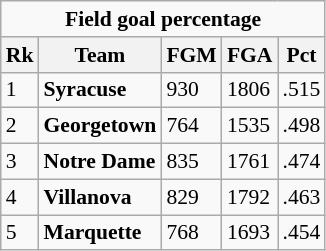<table class="wikitable" style="white-space:nowrap; font-size:90%;">
<tr>
<td colspan=5 align=center><strong>Field goal percentage</strong></td>
</tr>
<tr>
<th>Rk</th>
<th>Team</th>
<th>FGM</th>
<th>FGA</th>
<th>Pct</th>
</tr>
<tr>
<td>1</td>
<td><strong>Syracuse</strong></td>
<td>930</td>
<td>1806</td>
<td>.515</td>
</tr>
<tr>
<td>2</td>
<td><strong>Georgetown</strong></td>
<td>764</td>
<td>1535</td>
<td>.498</td>
</tr>
<tr>
<td>3</td>
<td><strong>Notre Dame</strong></td>
<td>835</td>
<td>1761</td>
<td>.474</td>
</tr>
<tr>
<td>4</td>
<td><strong>Villanova</strong></td>
<td>829</td>
<td>1792</td>
<td>.463</td>
</tr>
<tr>
<td>5</td>
<td><strong>Marquette</strong></td>
<td>768</td>
<td>1693</td>
<td>.454</td>
</tr>
</table>
